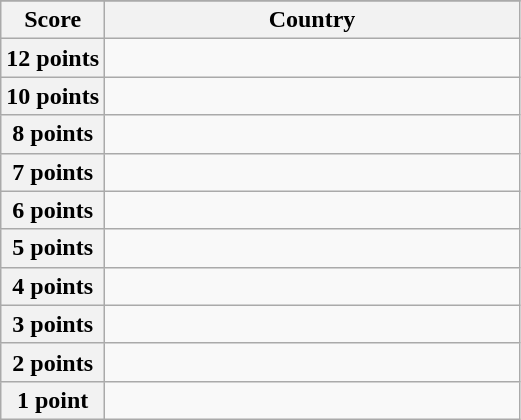<table class="wikitable">
<tr>
</tr>
<tr>
<th scope="col" width="20%">Score</th>
<th scope="col">Country</th>
</tr>
<tr>
<th scope="row">12 points</th>
<td></td>
</tr>
<tr>
<th scope="row">10 points</th>
<td></td>
</tr>
<tr>
<th scope="row">8 points</th>
<td></td>
</tr>
<tr>
<th scope="row">7 points</th>
<td></td>
</tr>
<tr>
<th scope="row">6 points</th>
<td></td>
</tr>
<tr>
<th scope="row">5 points</th>
<td></td>
</tr>
<tr>
<th scope="row">4 points</th>
<td></td>
</tr>
<tr>
<th scope="row">3 points</th>
<td></td>
</tr>
<tr>
<th scope="row">2 points</th>
<td></td>
</tr>
<tr>
<th scope="row">1 point</th>
<td></td>
</tr>
</table>
